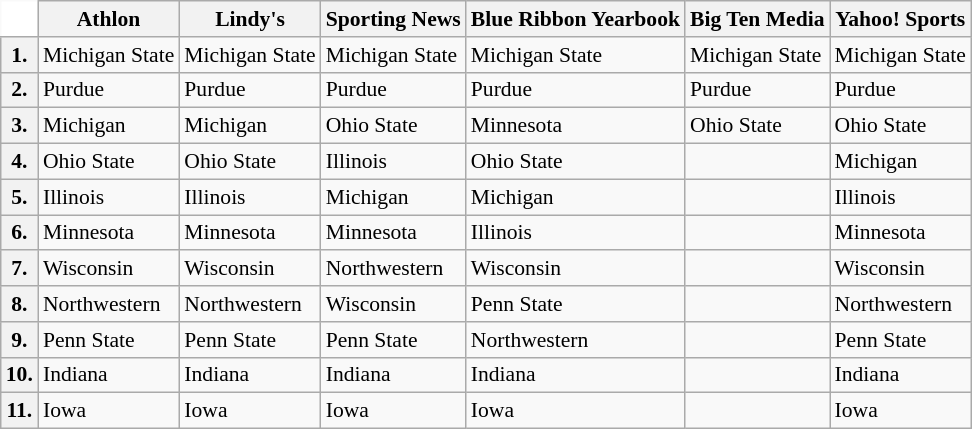<table class="wikitable" style="white-space:nowrap; font-size:90%;">
<tr>
<td ! colspan=1 style="background:white; border-top-style:hidden; border-left-style:hidden;"></td>
<th>Athlon</th>
<th>Lindy's</th>
<th>Sporting News</th>
<th>Blue Ribbon Yearbook</th>
<th>Big Ten Media</th>
<th>Yahoo! Sports</th>
</tr>
<tr>
<th>1.</th>
<td>Michigan State</td>
<td>Michigan State</td>
<td>Michigan State</td>
<td>Michigan State</td>
<td>Michigan State</td>
<td>Michigan State</td>
</tr>
<tr>
<th>2.</th>
<td>Purdue</td>
<td>Purdue</td>
<td>Purdue</td>
<td>Purdue</td>
<td>Purdue</td>
<td>Purdue</td>
</tr>
<tr>
<th>3.</th>
<td>Michigan</td>
<td>Michigan</td>
<td>Ohio State</td>
<td>Minnesota</td>
<td>Ohio State</td>
<td>Ohio State</td>
</tr>
<tr>
<th>4.</th>
<td>Ohio State</td>
<td>Ohio State</td>
<td>Illinois</td>
<td>Ohio State</td>
<td></td>
<td>Michigan</td>
</tr>
<tr>
<th>5.</th>
<td>Illinois</td>
<td>Illinois</td>
<td>Michigan</td>
<td>Michigan</td>
<td></td>
<td>Illinois</td>
</tr>
<tr>
<th>6.</th>
<td>Minnesota</td>
<td>Minnesota</td>
<td>Minnesota</td>
<td>Illinois</td>
<td></td>
<td>Minnesota</td>
</tr>
<tr>
<th>7.</th>
<td>Wisconsin</td>
<td>Wisconsin</td>
<td>Northwestern</td>
<td>Wisconsin</td>
<td></td>
<td>Wisconsin</td>
</tr>
<tr>
<th>8.</th>
<td>Northwestern</td>
<td>Northwestern</td>
<td>Wisconsin</td>
<td>Penn State</td>
<td></td>
<td>Northwestern</td>
</tr>
<tr>
<th>9.</th>
<td>Penn State</td>
<td>Penn State</td>
<td>Penn State</td>
<td>Northwestern</td>
<td></td>
<td>Penn State</td>
</tr>
<tr>
<th>10.</th>
<td>Indiana</td>
<td>Indiana</td>
<td>Indiana</td>
<td>Indiana</td>
<td></td>
<td>Indiana</td>
</tr>
<tr>
<th>11.</th>
<td>Iowa</td>
<td>Iowa</td>
<td>Iowa</td>
<td>Iowa</td>
<td></td>
<td>Iowa</td>
</tr>
</table>
